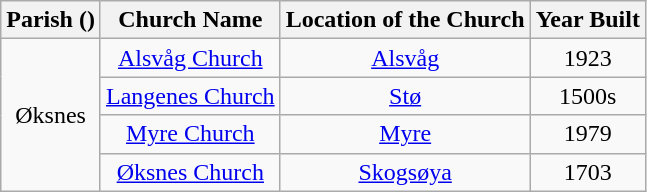<table class="wikitable" style="text-align:center">
<tr>
<th>Parish ()</th>
<th>Church Name</th>
<th>Location of the Church</th>
<th>Year Built</th>
</tr>
<tr>
<td rowspan="4">Øksnes</td>
<td><a href='#'>Alsvåg Church</a></td>
<td><a href='#'>Alsvåg</a></td>
<td>1923</td>
</tr>
<tr>
<td><a href='#'>Langenes Church</a></td>
<td><a href='#'>Stø</a></td>
<td>1500s</td>
</tr>
<tr>
<td><a href='#'>Myre Church</a></td>
<td><a href='#'>Myre</a></td>
<td>1979</td>
</tr>
<tr>
<td><a href='#'>Øksnes Church</a></td>
<td><a href='#'>Skogsøya</a></td>
<td>1703</td>
</tr>
</table>
